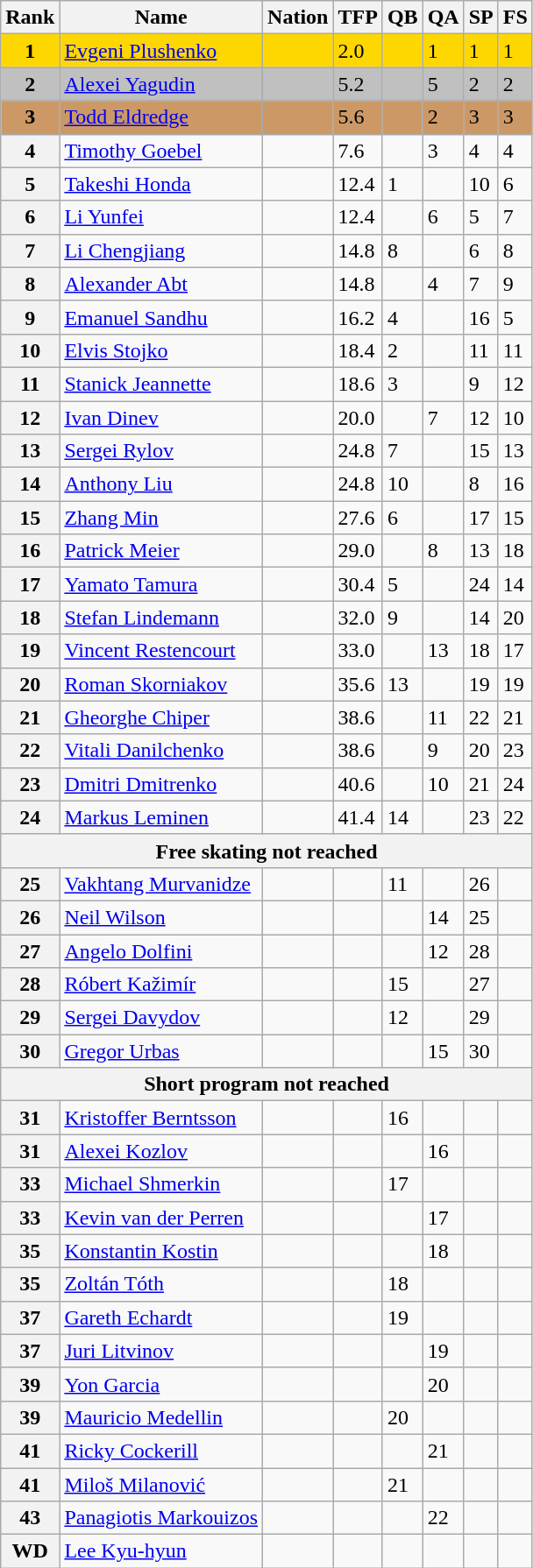<table class="wikitable">
<tr>
<th>Rank</th>
<th>Name</th>
<th>Nation</th>
<th>TFP</th>
<th>QB</th>
<th>QA</th>
<th>SP</th>
<th>FS</th>
</tr>
<tr bgcolor=gold>
<td align=center><strong>1</strong></td>
<td><a href='#'>Evgeni Plushenko</a></td>
<td></td>
<td>2.0</td>
<td></td>
<td>1</td>
<td>1</td>
<td>1</td>
</tr>
<tr bgcolor=silver>
<td align=center><strong>2</strong></td>
<td><a href='#'>Alexei Yagudin</a></td>
<td></td>
<td>5.2</td>
<td></td>
<td>5</td>
<td>2</td>
<td>2</td>
</tr>
<tr bgcolor=cc9966>
<td align=center><strong>3</strong></td>
<td><a href='#'>Todd Eldredge</a></td>
<td></td>
<td>5.6</td>
<td></td>
<td>2</td>
<td>3</td>
<td>3</td>
</tr>
<tr>
<th>4</th>
<td><a href='#'>Timothy Goebel</a></td>
<td></td>
<td>7.6</td>
<td></td>
<td>3</td>
<td>4</td>
<td>4</td>
</tr>
<tr>
<th>5</th>
<td><a href='#'>Takeshi Honda</a></td>
<td></td>
<td>12.4</td>
<td>1</td>
<td></td>
<td>10</td>
<td>6</td>
</tr>
<tr>
<th>6</th>
<td><a href='#'>Li Yunfei</a></td>
<td></td>
<td>12.4</td>
<td></td>
<td>6</td>
<td>5</td>
<td>7</td>
</tr>
<tr>
<th>7</th>
<td><a href='#'>Li Chengjiang</a></td>
<td></td>
<td>14.8</td>
<td>8</td>
<td></td>
<td>6</td>
<td>8</td>
</tr>
<tr>
<th>8</th>
<td><a href='#'>Alexander Abt</a></td>
<td></td>
<td>14.8</td>
<td></td>
<td>4</td>
<td>7</td>
<td>9</td>
</tr>
<tr>
<th>9</th>
<td><a href='#'>Emanuel Sandhu</a></td>
<td></td>
<td>16.2</td>
<td>4</td>
<td></td>
<td>16</td>
<td>5</td>
</tr>
<tr>
<th>10</th>
<td><a href='#'>Elvis Stojko</a></td>
<td></td>
<td>18.4</td>
<td>2</td>
<td></td>
<td>11</td>
<td>11</td>
</tr>
<tr>
<th>11</th>
<td><a href='#'>Stanick Jeannette</a></td>
<td></td>
<td>18.6</td>
<td>3</td>
<td></td>
<td>9</td>
<td>12</td>
</tr>
<tr>
<th>12</th>
<td><a href='#'>Ivan Dinev</a></td>
<td></td>
<td>20.0</td>
<td></td>
<td>7</td>
<td>12</td>
<td>10</td>
</tr>
<tr>
<th>13</th>
<td><a href='#'>Sergei Rylov</a></td>
<td></td>
<td>24.8</td>
<td>7</td>
<td></td>
<td>15</td>
<td>13</td>
</tr>
<tr>
<th>14</th>
<td><a href='#'>Anthony Liu</a></td>
<td></td>
<td>24.8</td>
<td>10</td>
<td></td>
<td>8</td>
<td>16</td>
</tr>
<tr>
<th>15</th>
<td><a href='#'>Zhang Min</a></td>
<td></td>
<td>27.6</td>
<td>6</td>
<td></td>
<td>17</td>
<td>15</td>
</tr>
<tr>
<th>16</th>
<td><a href='#'>Patrick Meier</a></td>
<td></td>
<td>29.0</td>
<td></td>
<td>8</td>
<td>13</td>
<td>18</td>
</tr>
<tr>
<th>17</th>
<td><a href='#'>Yamato Tamura</a></td>
<td></td>
<td>30.4</td>
<td>5</td>
<td></td>
<td>24</td>
<td>14</td>
</tr>
<tr>
<th>18</th>
<td><a href='#'>Stefan Lindemann</a></td>
<td></td>
<td>32.0</td>
<td>9</td>
<td></td>
<td>14</td>
<td>20</td>
</tr>
<tr>
<th>19</th>
<td><a href='#'>Vincent Restencourt</a></td>
<td></td>
<td>33.0</td>
<td></td>
<td>13</td>
<td>18</td>
<td>17</td>
</tr>
<tr>
<th>20</th>
<td><a href='#'>Roman Skorniakov</a></td>
<td></td>
<td>35.6</td>
<td>13</td>
<td></td>
<td>19</td>
<td>19</td>
</tr>
<tr>
<th>21</th>
<td><a href='#'>Gheorghe Chiper</a></td>
<td></td>
<td>38.6</td>
<td></td>
<td>11</td>
<td>22</td>
<td>21</td>
</tr>
<tr>
<th>22</th>
<td><a href='#'>Vitali Danilchenko</a></td>
<td></td>
<td>38.6</td>
<td></td>
<td>9</td>
<td>20</td>
<td>23</td>
</tr>
<tr>
<th>23</th>
<td><a href='#'>Dmitri Dmitrenko</a></td>
<td></td>
<td>40.6</td>
<td></td>
<td>10</td>
<td>21</td>
<td>24</td>
</tr>
<tr>
<th>24</th>
<td><a href='#'>Markus Leminen</a></td>
<td></td>
<td>41.4</td>
<td>14</td>
<td></td>
<td>23</td>
<td>22</td>
</tr>
<tr>
<th colspan=8>Free skating not reached</th>
</tr>
<tr>
<th>25</th>
<td><a href='#'>Vakhtang Murvanidze</a></td>
<td></td>
<td></td>
<td>11</td>
<td></td>
<td>26</td>
<td></td>
</tr>
<tr>
<th>26</th>
<td><a href='#'>Neil Wilson</a></td>
<td></td>
<td></td>
<td></td>
<td>14</td>
<td>25</td>
<td></td>
</tr>
<tr>
<th>27</th>
<td><a href='#'>Angelo Dolfini</a></td>
<td></td>
<td></td>
<td></td>
<td>12</td>
<td>28</td>
<td></td>
</tr>
<tr>
<th>28</th>
<td><a href='#'>Róbert Kažimír</a></td>
<td></td>
<td></td>
<td>15</td>
<td></td>
<td>27</td>
<td></td>
</tr>
<tr>
<th>29</th>
<td><a href='#'>Sergei Davydov</a></td>
<td></td>
<td></td>
<td>12</td>
<td></td>
<td>29</td>
<td></td>
</tr>
<tr>
<th>30</th>
<td><a href='#'>Gregor Urbas</a></td>
<td></td>
<td></td>
<td></td>
<td>15</td>
<td>30</td>
<td></td>
</tr>
<tr>
<th colspan=8>Short program not reached</th>
</tr>
<tr>
<th>31</th>
<td><a href='#'>Kristoffer Berntsson</a></td>
<td></td>
<td></td>
<td>16</td>
<td></td>
<td></td>
<td></td>
</tr>
<tr>
<th>31</th>
<td><a href='#'>Alexei Kozlov</a></td>
<td></td>
<td></td>
<td></td>
<td>16</td>
<td></td>
<td></td>
</tr>
<tr>
<th>33</th>
<td><a href='#'>Michael Shmerkin</a></td>
<td></td>
<td></td>
<td>17</td>
<td></td>
<td></td>
<td></td>
</tr>
<tr>
<th>33</th>
<td><a href='#'>Kevin van der Perren</a></td>
<td></td>
<td></td>
<td></td>
<td>17</td>
<td></td>
<td></td>
</tr>
<tr>
<th>35</th>
<td><a href='#'>Konstantin Kostin</a></td>
<td></td>
<td></td>
<td></td>
<td>18</td>
<td></td>
<td></td>
</tr>
<tr>
<th>35</th>
<td><a href='#'>Zoltán Tóth</a></td>
<td></td>
<td></td>
<td>18</td>
<td></td>
<td></td>
<td></td>
</tr>
<tr>
<th>37</th>
<td><a href='#'>Gareth Echardt</a></td>
<td></td>
<td></td>
<td>19</td>
<td></td>
<td></td>
<td></td>
</tr>
<tr>
<th>37</th>
<td><a href='#'>Juri Litvinov</a></td>
<td></td>
<td></td>
<td></td>
<td>19</td>
<td></td>
<td></td>
</tr>
<tr>
<th>39</th>
<td><a href='#'>Yon Garcia</a></td>
<td></td>
<td></td>
<td></td>
<td>20</td>
<td></td>
<td></td>
</tr>
<tr>
<th>39</th>
<td><a href='#'>Mauricio Medellin</a></td>
<td></td>
<td></td>
<td>20</td>
<td></td>
<td></td>
<td></td>
</tr>
<tr>
<th>41</th>
<td><a href='#'>Ricky Cockerill</a></td>
<td></td>
<td></td>
<td></td>
<td>21</td>
<td></td>
<td></td>
</tr>
<tr>
<th>41</th>
<td><a href='#'>Miloš Milanović</a></td>
<td></td>
<td></td>
<td>21</td>
<td></td>
<td></td>
<td></td>
</tr>
<tr>
<th>43</th>
<td><a href='#'>Panagiotis Markouizos</a></td>
<td></td>
<td></td>
<td></td>
<td>22</td>
<td></td>
<td></td>
</tr>
<tr>
<th>WD</th>
<td><a href='#'>Lee Kyu-hyun</a></td>
<td></td>
<td></td>
<td></td>
<td></td>
<td></td>
<td></td>
</tr>
</table>
